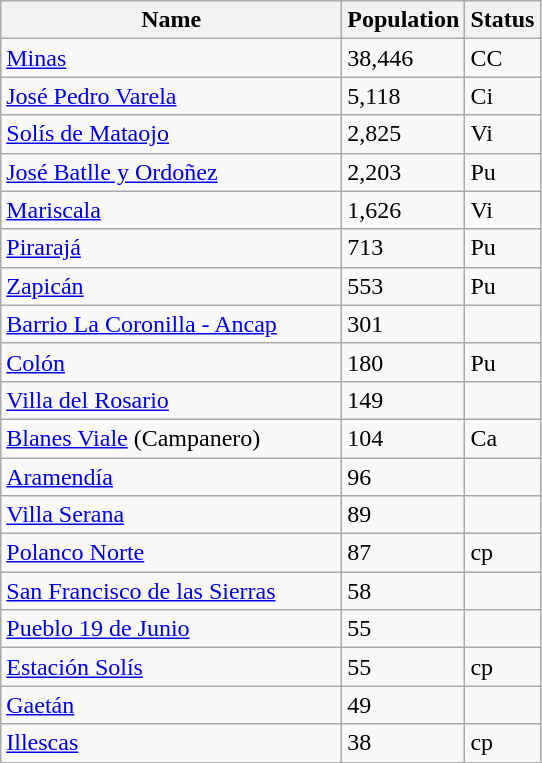<table class="wikitable sortable">
<tr>
<th style="width: 220px;">Name</th>
<th>Population</th>
<th class="unsortable">Status</th>
</tr>
<tr>
<td><a href='#'>Minas</a></td>
<td>38,446</td>
<td>CC</td>
</tr>
<tr>
<td><a href='#'>José Pedro Varela</a></td>
<td>5,118</td>
<td>Ci</td>
</tr>
<tr>
<td><a href='#'>Solís de Mataojo</a></td>
<td>2,825</td>
<td>Vi</td>
</tr>
<tr>
<td><a href='#'>José Batlle y Ordoñez</a></td>
<td>2,203</td>
<td>Pu</td>
</tr>
<tr>
<td><a href='#'>Mariscala</a></td>
<td>1,626</td>
<td>Vi</td>
</tr>
<tr>
<td><a href='#'>Pirarajá</a></td>
<td>713</td>
<td>Pu</td>
</tr>
<tr>
<td><a href='#'>Zapicán</a></td>
<td>553</td>
<td>Pu</td>
</tr>
<tr>
<td><a href='#'>Barrio La Coronilla - Ancap</a></td>
<td>301</td>
<td></td>
</tr>
<tr>
<td><a href='#'>Colón</a></td>
<td>180</td>
<td>Pu</td>
</tr>
<tr>
<td><a href='#'>Villa del Rosario</a></td>
<td>149</td>
<td></td>
</tr>
<tr>
<td><a href='#'>Blanes Viale</a> (Campanero)</td>
<td>104</td>
<td>Ca</td>
</tr>
<tr>
<td><a href='#'>Aramendía</a></td>
<td>96</td>
<td></td>
</tr>
<tr>
<td><a href='#'>Villa Serana</a></td>
<td>89</td>
<td></td>
</tr>
<tr>
<td><a href='#'>Polanco Norte</a></td>
<td>87</td>
<td>cp</td>
</tr>
<tr>
<td><a href='#'>San Francisco de las Sierras</a></td>
<td>58</td>
<td></td>
</tr>
<tr>
<td><a href='#'>Pueblo 19 de Junio</a></td>
<td>55</td>
<td></td>
</tr>
<tr>
<td><a href='#'>Estación Solís</a></td>
<td>55</td>
<td>cp</td>
</tr>
<tr>
<td><a href='#'>Gaetán</a></td>
<td>49</td>
<td></td>
</tr>
<tr>
<td><a href='#'>Illescas</a></td>
<td>38</td>
<td>cp</td>
</tr>
</table>
